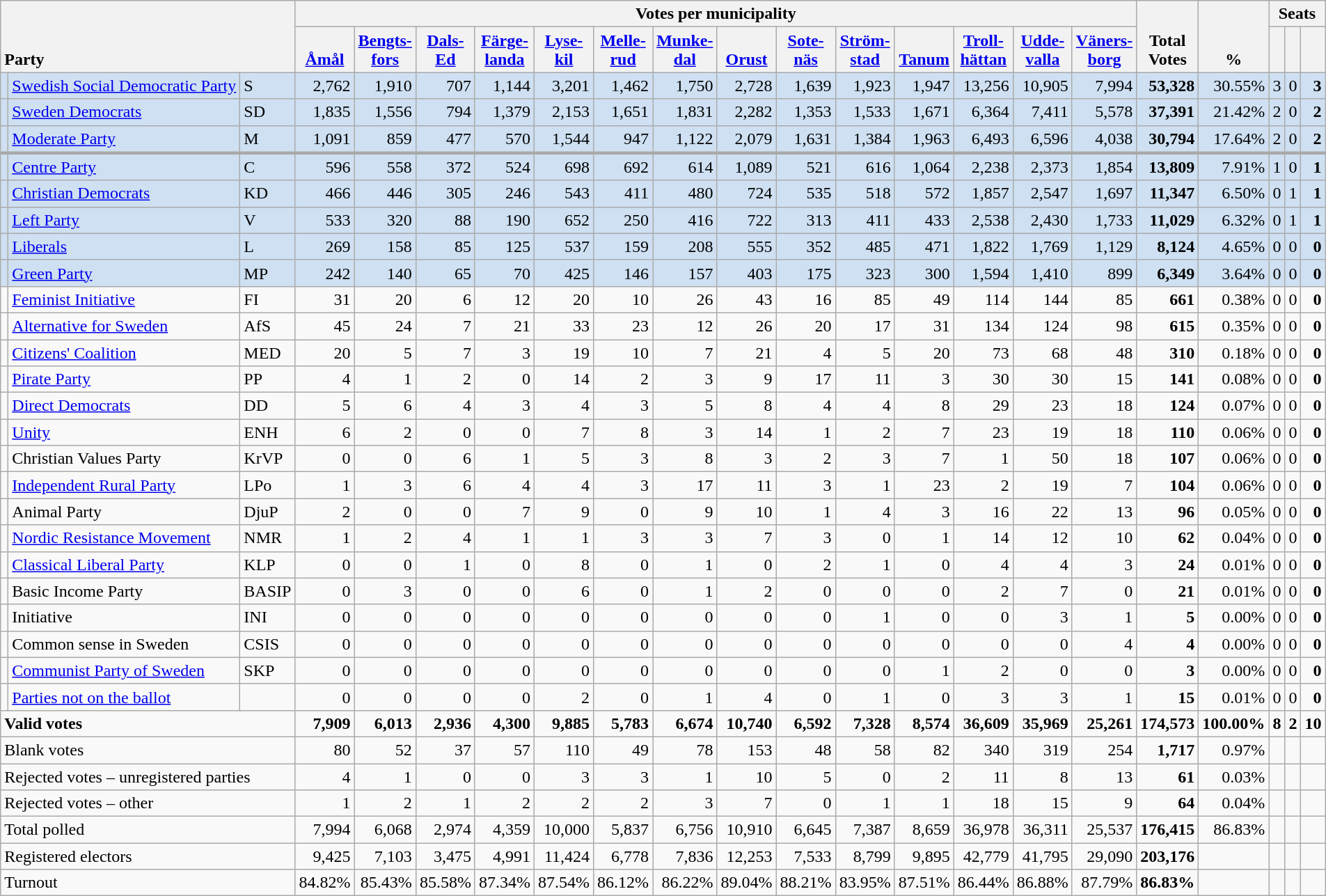<table class="wikitable" border="1" style="text-align:right;">
<tr>
<th style="text-align:left;" valign=bottom rowspan=2 colspan=3>Party</th>
<th colspan=14>Votes per municipality</th>
<th align=center valign=bottom rowspan=2 width="50">Total Votes</th>
<th align=center valign=bottom rowspan=2 width="50">%</th>
<th colspan=3>Seats</th>
</tr>
<tr>
<th align=center valign=bottom width="50"><a href='#'>Åmål</a></th>
<th align=center valign=bottom width="50"><a href='#'>Bengts- fors</a></th>
<th align=center valign=bottom width="50"><a href='#'>Dals- Ed</a></th>
<th align=center valign=bottom width="50"><a href='#'>Färge- landa</a></th>
<th align=center valign=bottom width="50"><a href='#'>Lyse- kil</a></th>
<th align=center valign=bottom width="50"><a href='#'>Melle- rud</a></th>
<th align=center valign=bottom width="50"><a href='#'>Munke- dal</a></th>
<th align=center valign=bottom width="50"><a href='#'>Orust</a></th>
<th align=center valign=bottom width="50"><a href='#'>Sote- näs</a></th>
<th align=center valign=bottom width="50"><a href='#'>Ström- stad</a></th>
<th align=center valign=bottom width="50"><a href='#'>Tanum</a></th>
<th align=center valign=bottom width="50"><a href='#'>Troll- hättan</a></th>
<th align=center valign=bottom width="50"><a href='#'>Udde- valla</a></th>
<th align=center valign=bottom width="50"><a href='#'>Väners- borg</a></th>
<th align=center valign=bottom width="20"><small></small></th>
<th align=center valign=bottom width="20"><small><a href='#'></a></small></th>
<th align=center valign=bottom width="20"><small></small></th>
</tr>
<tr style="background:#CEE0F2;">
<td></td>
<td align=left style="white-space: nowrap;"><a href='#'>Swedish Social Democratic Party</a></td>
<td align=left>S</td>
<td>2,762</td>
<td>1,910</td>
<td>707</td>
<td>1,144</td>
<td>3,201</td>
<td>1,462</td>
<td>1,750</td>
<td>2,728</td>
<td>1,639</td>
<td>1,923</td>
<td>1,947</td>
<td>13,256</td>
<td>10,905</td>
<td>7,994</td>
<td><strong>53,328</strong></td>
<td>30.55%</td>
<td>3</td>
<td>0</td>
<td><strong>3</strong></td>
</tr>
<tr style="background:#CEE0F2;">
<td></td>
<td align=left><a href='#'>Sweden Democrats</a></td>
<td align=left>SD</td>
<td>1,835</td>
<td>1,556</td>
<td>794</td>
<td>1,379</td>
<td>2,153</td>
<td>1,651</td>
<td>1,831</td>
<td>2,282</td>
<td>1,353</td>
<td>1,533</td>
<td>1,671</td>
<td>6,364</td>
<td>7,411</td>
<td>5,578</td>
<td><strong>37,391</strong></td>
<td>21.42%</td>
<td>2</td>
<td>0</td>
<td><strong>2</strong></td>
</tr>
<tr style="background:#CEE0F2;">
<td></td>
<td align=left><a href='#'>Moderate Party</a></td>
<td align=left>M</td>
<td>1,091</td>
<td>859</td>
<td>477</td>
<td>570</td>
<td>1,544</td>
<td>947</td>
<td>1,122</td>
<td>2,079</td>
<td>1,631</td>
<td>1,384</td>
<td>1,963</td>
<td>6,493</td>
<td>6,596</td>
<td>4,038</td>
<td><strong>30,794</strong></td>
<td>17.64%</td>
<td>2</td>
<td>0</td>
<td><strong>2</strong></td>
</tr>
<tr style="background:#CEE0F2; border-top:3px solid darkgray;">
<td></td>
<td align=left><a href='#'>Centre Party</a></td>
<td align=left>C</td>
<td>596</td>
<td>558</td>
<td>372</td>
<td>524</td>
<td>698</td>
<td>692</td>
<td>614</td>
<td>1,089</td>
<td>521</td>
<td>616</td>
<td>1,064</td>
<td>2,238</td>
<td>2,373</td>
<td>1,854</td>
<td><strong>13,809</strong></td>
<td>7.91%</td>
<td>1</td>
<td>0</td>
<td><strong>1</strong></td>
</tr>
<tr style="background:#CEE0F2;">
<td></td>
<td align=left><a href='#'>Christian Democrats</a></td>
<td align=left>KD</td>
<td>466</td>
<td>446</td>
<td>305</td>
<td>246</td>
<td>543</td>
<td>411</td>
<td>480</td>
<td>724</td>
<td>535</td>
<td>518</td>
<td>572</td>
<td>1,857</td>
<td>2,547</td>
<td>1,697</td>
<td><strong>11,347</strong></td>
<td>6.50%</td>
<td>0</td>
<td>1</td>
<td><strong>1</strong></td>
</tr>
<tr style="background:#CEE0F2;">
<td></td>
<td align=left><a href='#'>Left Party</a></td>
<td align=left>V</td>
<td>533</td>
<td>320</td>
<td>88</td>
<td>190</td>
<td>652</td>
<td>250</td>
<td>416</td>
<td>722</td>
<td>313</td>
<td>411</td>
<td>433</td>
<td>2,538</td>
<td>2,430</td>
<td>1,733</td>
<td><strong>11,029</strong></td>
<td>6.32%</td>
<td>0</td>
<td>1</td>
<td><strong>1</strong></td>
</tr>
<tr style="background:#CEE0F2;">
<td></td>
<td align=left><a href='#'>Liberals</a></td>
<td align=left>L</td>
<td>269</td>
<td>158</td>
<td>85</td>
<td>125</td>
<td>537</td>
<td>159</td>
<td>208</td>
<td>555</td>
<td>352</td>
<td>485</td>
<td>471</td>
<td>1,822</td>
<td>1,769</td>
<td>1,129</td>
<td><strong>8,124</strong></td>
<td>4.65%</td>
<td>0</td>
<td>0</td>
<td><strong>0</strong></td>
</tr>
<tr style="background:#CEE0F2;">
<td></td>
<td align=left><a href='#'>Green Party</a></td>
<td align=left>MP</td>
<td>242</td>
<td>140</td>
<td>65</td>
<td>70</td>
<td>425</td>
<td>146</td>
<td>157</td>
<td>403</td>
<td>175</td>
<td>323</td>
<td>300</td>
<td>1,594</td>
<td>1,410</td>
<td>899</td>
<td><strong>6,349</strong></td>
<td>3.64%</td>
<td>0</td>
<td>0</td>
<td><strong>0</strong></td>
</tr>
<tr>
<td></td>
<td align=left><a href='#'>Feminist Initiative</a></td>
<td align=left>FI</td>
<td>31</td>
<td>20</td>
<td>6</td>
<td>12</td>
<td>20</td>
<td>10</td>
<td>26</td>
<td>43</td>
<td>16</td>
<td>85</td>
<td>49</td>
<td>114</td>
<td>144</td>
<td>85</td>
<td><strong>661</strong></td>
<td>0.38%</td>
<td>0</td>
<td>0</td>
<td><strong>0</strong></td>
</tr>
<tr>
<td></td>
<td align=left><a href='#'>Alternative for Sweden</a></td>
<td align=left>AfS</td>
<td>45</td>
<td>24</td>
<td>7</td>
<td>21</td>
<td>33</td>
<td>23</td>
<td>12</td>
<td>26</td>
<td>20</td>
<td>17</td>
<td>31</td>
<td>134</td>
<td>124</td>
<td>98</td>
<td><strong>615</strong></td>
<td>0.35%</td>
<td>0</td>
<td>0</td>
<td><strong>0</strong></td>
</tr>
<tr>
<td></td>
<td align=left><a href='#'>Citizens' Coalition</a></td>
<td align=left>MED</td>
<td>20</td>
<td>5</td>
<td>7</td>
<td>3</td>
<td>19</td>
<td>10</td>
<td>7</td>
<td>21</td>
<td>4</td>
<td>5</td>
<td>20</td>
<td>73</td>
<td>68</td>
<td>48</td>
<td><strong>310</strong></td>
<td>0.18%</td>
<td>0</td>
<td>0</td>
<td><strong>0</strong></td>
</tr>
<tr>
<td></td>
<td align=left><a href='#'>Pirate Party</a></td>
<td align=left>PP</td>
<td>4</td>
<td>1</td>
<td>2</td>
<td>0</td>
<td>14</td>
<td>2</td>
<td>3</td>
<td>9</td>
<td>17</td>
<td>11</td>
<td>3</td>
<td>30</td>
<td>30</td>
<td>15</td>
<td><strong>141</strong></td>
<td>0.08%</td>
<td>0</td>
<td>0</td>
<td><strong>0</strong></td>
</tr>
<tr>
<td></td>
<td align=left><a href='#'>Direct Democrats</a></td>
<td align=left>DD</td>
<td>5</td>
<td>6</td>
<td>4</td>
<td>3</td>
<td>4</td>
<td>3</td>
<td>5</td>
<td>8</td>
<td>4</td>
<td>4</td>
<td>8</td>
<td>29</td>
<td>23</td>
<td>18</td>
<td><strong>124</strong></td>
<td>0.07%</td>
<td>0</td>
<td>0</td>
<td><strong>0</strong></td>
</tr>
<tr>
<td></td>
<td align=left><a href='#'>Unity</a></td>
<td align=left>ENH</td>
<td>6</td>
<td>2</td>
<td>0</td>
<td>0</td>
<td>7</td>
<td>8</td>
<td>3</td>
<td>14</td>
<td>1</td>
<td>2</td>
<td>7</td>
<td>23</td>
<td>19</td>
<td>18</td>
<td><strong>110</strong></td>
<td>0.06%</td>
<td>0</td>
<td>0</td>
<td><strong>0</strong></td>
</tr>
<tr>
<td></td>
<td align=left>Christian Values Party</td>
<td align=left>KrVP</td>
<td>0</td>
<td>0</td>
<td>6</td>
<td>1</td>
<td>5</td>
<td>3</td>
<td>8</td>
<td>3</td>
<td>2</td>
<td>3</td>
<td>7</td>
<td>1</td>
<td>50</td>
<td>18</td>
<td><strong>107</strong></td>
<td>0.06%</td>
<td>0</td>
<td>0</td>
<td><strong>0</strong></td>
</tr>
<tr>
<td></td>
<td align=left><a href='#'>Independent Rural Party</a></td>
<td align=left>LPo</td>
<td>1</td>
<td>3</td>
<td>6</td>
<td>4</td>
<td>4</td>
<td>3</td>
<td>17</td>
<td>11</td>
<td>3</td>
<td>1</td>
<td>23</td>
<td>2</td>
<td>19</td>
<td>7</td>
<td><strong>104</strong></td>
<td>0.06%</td>
<td>0</td>
<td>0</td>
<td><strong>0</strong></td>
</tr>
<tr>
<td></td>
<td align=left>Animal Party</td>
<td align=left>DjuP</td>
<td>2</td>
<td>0</td>
<td>0</td>
<td>7</td>
<td>9</td>
<td>0</td>
<td>9</td>
<td>10</td>
<td>1</td>
<td>4</td>
<td>3</td>
<td>16</td>
<td>22</td>
<td>13</td>
<td><strong>96</strong></td>
<td>0.05%</td>
<td>0</td>
<td>0</td>
<td><strong>0</strong></td>
</tr>
<tr>
<td></td>
<td align=left><a href='#'>Nordic Resistance Movement</a></td>
<td align=left>NMR</td>
<td>1</td>
<td>2</td>
<td>4</td>
<td>1</td>
<td>1</td>
<td>3</td>
<td>3</td>
<td>7</td>
<td>3</td>
<td>0</td>
<td>1</td>
<td>14</td>
<td>12</td>
<td>10</td>
<td><strong>62</strong></td>
<td>0.04%</td>
<td>0</td>
<td>0</td>
<td><strong>0</strong></td>
</tr>
<tr>
<td></td>
<td align=left><a href='#'>Classical Liberal Party</a></td>
<td align=left>KLP</td>
<td>0</td>
<td>0</td>
<td>1</td>
<td>0</td>
<td>8</td>
<td>0</td>
<td>1</td>
<td>0</td>
<td>2</td>
<td>1</td>
<td>0</td>
<td>4</td>
<td>4</td>
<td>3</td>
<td><strong>24</strong></td>
<td>0.01%</td>
<td>0</td>
<td>0</td>
<td><strong>0</strong></td>
</tr>
<tr>
<td></td>
<td align=left>Basic Income Party</td>
<td align=left>BASIP</td>
<td>0</td>
<td>3</td>
<td>0</td>
<td>0</td>
<td>6</td>
<td>0</td>
<td>1</td>
<td>2</td>
<td>0</td>
<td>0</td>
<td>0</td>
<td>2</td>
<td>7</td>
<td>0</td>
<td><strong>21</strong></td>
<td>0.01%</td>
<td>0</td>
<td>0</td>
<td><strong>0</strong></td>
</tr>
<tr>
<td></td>
<td align=left>Initiative</td>
<td align=left>INI</td>
<td>0</td>
<td>0</td>
<td>0</td>
<td>0</td>
<td>0</td>
<td>0</td>
<td>0</td>
<td>0</td>
<td>0</td>
<td>1</td>
<td>0</td>
<td>0</td>
<td>3</td>
<td>1</td>
<td><strong>5</strong></td>
<td>0.00%</td>
<td>0</td>
<td>0</td>
<td><strong>0</strong></td>
</tr>
<tr>
<td></td>
<td align=left>Common sense in Sweden</td>
<td align=left>CSIS</td>
<td>0</td>
<td>0</td>
<td>0</td>
<td>0</td>
<td>0</td>
<td>0</td>
<td>0</td>
<td>0</td>
<td>0</td>
<td>0</td>
<td>0</td>
<td>0</td>
<td>0</td>
<td>4</td>
<td><strong>4</strong></td>
<td>0.00%</td>
<td>0</td>
<td>0</td>
<td><strong>0</strong></td>
</tr>
<tr>
<td></td>
<td align=left><a href='#'>Communist Party of Sweden</a></td>
<td align=left>SKP</td>
<td>0</td>
<td>0</td>
<td>0</td>
<td>0</td>
<td>0</td>
<td>0</td>
<td>0</td>
<td>0</td>
<td>0</td>
<td>0</td>
<td>1</td>
<td>2</td>
<td>0</td>
<td>0</td>
<td><strong>3</strong></td>
<td>0.00%</td>
<td>0</td>
<td>0</td>
<td><strong>0</strong></td>
</tr>
<tr>
<td></td>
<td align=left><a href='#'>Parties not on the ballot</a></td>
<td></td>
<td>0</td>
<td>0</td>
<td>0</td>
<td>0</td>
<td>2</td>
<td>0</td>
<td>1</td>
<td>4</td>
<td>0</td>
<td>1</td>
<td>0</td>
<td>3</td>
<td>3</td>
<td>1</td>
<td><strong>15</strong></td>
<td>0.01%</td>
<td>0</td>
<td>0</td>
<td><strong>0</strong></td>
</tr>
<tr style="font-weight:bold">
<td align=left colspan=3>Valid votes</td>
<td>7,909</td>
<td>6,013</td>
<td>2,936</td>
<td>4,300</td>
<td>9,885</td>
<td>5,783</td>
<td>6,674</td>
<td>10,740</td>
<td>6,592</td>
<td>7,328</td>
<td>8,574</td>
<td>36,609</td>
<td>35,969</td>
<td>25,261</td>
<td>174,573</td>
<td>100.00%</td>
<td>8</td>
<td>2</td>
<td>10</td>
</tr>
<tr>
<td align=left colspan=3>Blank votes</td>
<td>80</td>
<td>52</td>
<td>37</td>
<td>57</td>
<td>110</td>
<td>49</td>
<td>78</td>
<td>153</td>
<td>48</td>
<td>58</td>
<td>82</td>
<td>340</td>
<td>319</td>
<td>254</td>
<td><strong>1,717</strong></td>
<td>0.97%</td>
<td></td>
<td></td>
<td></td>
</tr>
<tr>
<td align=left colspan=3>Rejected votes – unregistered parties</td>
<td>4</td>
<td>1</td>
<td>0</td>
<td>0</td>
<td>3</td>
<td>3</td>
<td>1</td>
<td>10</td>
<td>5</td>
<td>0</td>
<td>2</td>
<td>11</td>
<td>8</td>
<td>13</td>
<td><strong>61</strong></td>
<td>0.03%</td>
<td></td>
<td></td>
<td></td>
</tr>
<tr>
<td align=left colspan=3>Rejected votes – other</td>
<td>1</td>
<td>2</td>
<td>1</td>
<td>2</td>
<td>2</td>
<td>2</td>
<td>3</td>
<td>7</td>
<td>0</td>
<td>1</td>
<td>1</td>
<td>18</td>
<td>15</td>
<td>9</td>
<td><strong>64</strong></td>
<td>0.04%</td>
<td></td>
<td></td>
<td></td>
</tr>
<tr>
<td align=left colspan=3>Total polled</td>
<td>7,994</td>
<td>6,068</td>
<td>2,974</td>
<td>4,359</td>
<td>10,000</td>
<td>5,837</td>
<td>6,756</td>
<td>10,910</td>
<td>6,645</td>
<td>7,387</td>
<td>8,659</td>
<td>36,978</td>
<td>36,311</td>
<td>25,537</td>
<td><strong>176,415</strong></td>
<td>86.83%</td>
<td></td>
<td></td>
<td></td>
</tr>
<tr>
<td align=left colspan=3>Registered electors</td>
<td>9,425</td>
<td>7,103</td>
<td>3,475</td>
<td>4,991</td>
<td>11,424</td>
<td>6,778</td>
<td>7,836</td>
<td>12,253</td>
<td>7,533</td>
<td>8,799</td>
<td>9,895</td>
<td>42,779</td>
<td>41,795</td>
<td>29,090</td>
<td><strong>203,176</strong></td>
<td></td>
<td></td>
<td></td>
<td></td>
</tr>
<tr>
<td align=left colspan=3>Turnout</td>
<td>84.82%</td>
<td>85.43%</td>
<td>85.58%</td>
<td>87.34%</td>
<td>87.54%</td>
<td>86.12%</td>
<td>86.22%</td>
<td>89.04%</td>
<td>88.21%</td>
<td>83.95%</td>
<td>87.51%</td>
<td>86.44%</td>
<td>86.88%</td>
<td>87.79%</td>
<td><strong>86.83%</strong></td>
<td></td>
<td></td>
<td></td>
<td></td>
</tr>
</table>
